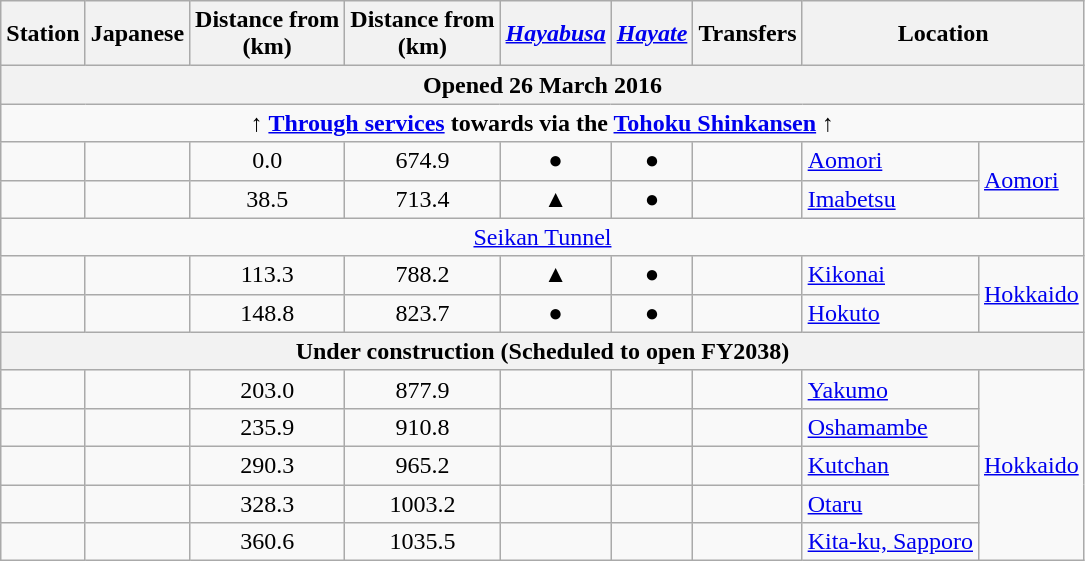<table class=wikitable>
<tr>
<th>Station</th>
<th>Japanese</th>
<th>Distance from<br> (km)</th>
<th>Distance from<br> (km)</th>
<th><em><a href='#'>Hayabusa</a></em></th>
<th><em><a href='#'>Hayate</a></em></th>
<th>Transfers</th>
<th colspan="2">Location</th>
</tr>
<tr>
<th colspan="9">Opened 26 March 2016</th>
</tr>
<tr>
<td align="center" colspan="9"><strong>↑ <a href='#'>Through services</a> towards  via the <a href='#'>Tohoku Shinkansen</a> ↑</strong></td>
</tr>
<tr>
<td></td>
<td></td>
<td align=center>0.0</td>
<td align=center>674.9</td>
<td style="text-align:center;">●</td>
<td style="text-align:center;">●</td>
<td></td>
<td><a href='#'>Aomori</a></td>
<td rowspan=2><a href='#'>Aomori</a></td>
</tr>
<tr>
<td></td>
<td></td>
<td align=center>38.5</td>
<td align=center>713.4</td>
<td style="text-align:center;">▲</td>
<td style="text-align:center;">●</td>
<td></td>
<td><a href='#'>Imabetsu</a></td>
</tr>
<tr>
<td colspan="9" style="text-align:center;"> <a href='#'>Seikan Tunnel</a></td>
</tr>
<tr>
<td></td>
<td></td>
<td align=center>113.3</td>
<td align=center>788.2</td>
<td style="text-align:center;">▲</td>
<td style="text-align:center;">●</td>
<td></td>
<td><a href='#'>Kikonai</a></td>
<td rowspan=2><a href='#'>Hokkaido</a></td>
</tr>
<tr>
<td></td>
<td></td>
<td align=center>148.8</td>
<td align=center>823.7</td>
<td style="text-align:center;">●</td>
<td style="text-align:center;">●</td>
<td></td>
<td><a href='#'>Hokuto</a></td>
</tr>
<tr>
<th colspan="9">Under construction (Scheduled to open FY2038)</th>
</tr>
<tr>
<td></td>
<td></td>
<td align=center>203.0</td>
<td align=center>877.9</td>
<td style="text-align:center;"></td>
<td style="text-align:center;"></td>
<td></td>
<td><a href='#'>Yakumo</a></td>
<td rowspan=5><a href='#'>Hokkaido</a></td>
</tr>
<tr>
<td></td>
<td></td>
<td align=center>235.9</td>
<td align=center>910.8</td>
<td style="text-align:center;"></td>
<td style="text-align:center;"></td>
<td></td>
<td><a href='#'>Oshamambe</a></td>
</tr>
<tr>
<td></td>
<td></td>
<td align=center>290.3</td>
<td align=center>965.2</td>
<td style="text-align:center;"></td>
<td style="text-align:center;"></td>
<td></td>
<td><a href='#'>Kutchan</a></td>
</tr>
<tr>
<td><em></em></td>
<td></td>
<td align=center>328.3</td>
<td align=center>1003.2</td>
<td style="text-align:center;"></td>
<td style="text-align:center;"></td>
<td></td>
<td><a href='#'>Otaru</a></td>
</tr>
<tr>
<td></td>
<td></td>
<td align=center>360.6</td>
<td align=center>1035.5</td>
<td style="text-align:center;"></td>
<td style="text-align:center;"></td>
<td></td>
<td><a href='#'>Kita-ku, Sapporo</a></td>
</tr>
</table>
